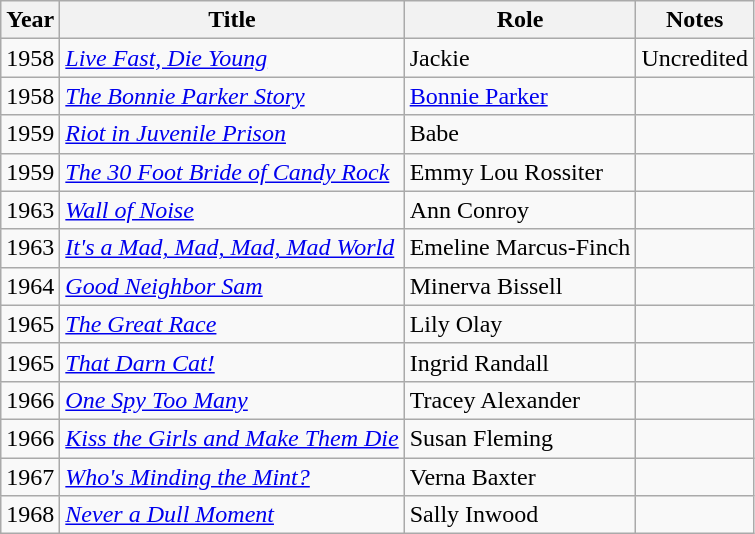<table class="wikitable sortable">
<tr>
<th>Year</th>
<th>Title</th>
<th>Role</th>
<th class="unsortable">Notes</th>
</tr>
<tr>
<td>1958</td>
<td><em><a href='#'>Live Fast, Die Young</a></em></td>
<td>Jackie</td>
<td>Uncredited</td>
</tr>
<tr>
<td>1958</td>
<td><em><a href='#'>The Bonnie Parker Story</a></em></td>
<td><a href='#'>Bonnie Parker</a></td>
<td></td>
</tr>
<tr>
<td>1959</td>
<td><em><a href='#'>Riot in Juvenile Prison</a></em></td>
<td>Babe</td>
<td></td>
</tr>
<tr>
<td>1959</td>
<td><em><a href='#'>The 30 Foot Bride of Candy Rock</a></em></td>
<td>Emmy Lou Rossiter</td>
<td></td>
</tr>
<tr>
<td>1963</td>
<td><em><a href='#'>Wall of Noise</a></em></td>
<td>Ann Conroy</td>
<td></td>
</tr>
<tr>
<td>1963</td>
<td><em><a href='#'>It's a Mad, Mad, Mad, Mad World</a></em></td>
<td>Emeline Marcus-Finch</td>
<td></td>
</tr>
<tr>
<td>1964</td>
<td><em><a href='#'>Good Neighbor Sam</a></em></td>
<td>Minerva Bissell</td>
<td></td>
</tr>
<tr>
<td>1965</td>
<td><em><a href='#'>The Great Race</a></em></td>
<td>Lily Olay</td>
<td></td>
</tr>
<tr>
<td>1965</td>
<td><em><a href='#'>That Darn Cat!</a></em></td>
<td>Ingrid Randall</td>
<td></td>
</tr>
<tr>
<td>1966</td>
<td><em><a href='#'>One Spy Too Many</a></em></td>
<td>Tracey Alexander</td>
<td></td>
</tr>
<tr>
<td>1966</td>
<td><em><a href='#'>Kiss the Girls and Make Them Die</a></em></td>
<td>Susan Fleming</td>
<td></td>
</tr>
<tr>
<td>1967</td>
<td><em><a href='#'>Who's Minding the Mint?</a></em></td>
<td>Verna Baxter</td>
<td></td>
</tr>
<tr>
<td>1968</td>
<td><em><a href='#'>Never a Dull Moment</a></em></td>
<td>Sally Inwood</td>
<td></td>
</tr>
</table>
